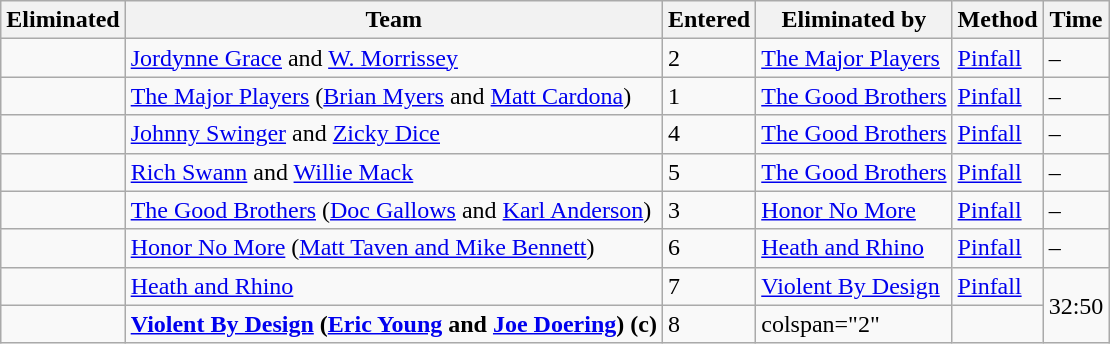<table class="wikitable sortable">
<tr>
<th>Eliminated</th>
<th>Team</th>
<th>Entered</th>
<th>Eliminated by</th>
<th>Method</th>
<th>Time</th>
</tr>
<tr>
<td></td>
<td><a href='#'>Jordynne Grace</a> and <a href='#'>W. Morrissey</a></td>
<td>2</td>
<td><a href='#'>The Major Players</a></td>
<td><a href='#'>Pinfall</a></td>
<td>–</td>
</tr>
<tr>
<td></td>
<td><a href='#'>The Major Players</a> (<a href='#'>Brian Myers</a> and <a href='#'>Matt Cardona</a>)</td>
<td>1</td>
<td><a href='#'>The Good Brothers</a></td>
<td><a href='#'>Pinfall</a></td>
<td>–</td>
</tr>
<tr>
<td></td>
<td><a href='#'>Johnny Swinger</a> and <a href='#'>Zicky Dice</a></td>
<td>4</td>
<td><a href='#'>The Good Brothers</a></td>
<td><a href='#'>Pinfall</a></td>
<td>–</td>
</tr>
<tr>
<td></td>
<td><a href='#'>Rich Swann</a> and <a href='#'>Willie Mack</a></td>
<td>5</td>
<td><a href='#'>The Good Brothers</a></td>
<td><a href='#'>Pinfall</a></td>
<td>–</td>
</tr>
<tr>
<td></td>
<td><a href='#'>The Good Brothers</a> (<a href='#'>Doc Gallows</a> and <a href='#'>Karl Anderson</a>)</td>
<td>3</td>
<td><a href='#'>Honor No More</a></td>
<td><a href='#'>Pinfall</a></td>
<td>–</td>
</tr>
<tr>
<td></td>
<td><a href='#'>Honor No More</a> (<a href='#'>Matt Taven and Mike Bennett</a>)</td>
<td>6</td>
<td><a href='#'>Heath and Rhino</a></td>
<td><a href='#'>Pinfall</a></td>
<td>–</td>
</tr>
<tr>
<td></td>
<td><a href='#'>Heath and Rhino</a></td>
<td>7</td>
<td><a href='#'>Violent By Design</a></td>
<td><a href='#'>Pinfall</a></td>
<td rowspan=2>32:50</td>
</tr>
<tr>
<td></td>
<td><strong><a href='#'>Violent By Design</a> (<a href='#'>Eric Young</a> and <a href='#'>Joe Doering</a>) (c)</strong></td>
<td>8</td>
<td>colspan="2" </td>
</tr>
</table>
